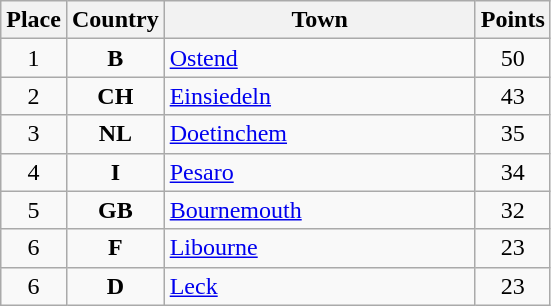<table class="wikitable toptextcells" style="text-align:center;">
<tr>
<th width="25">Place</th>
<th width="25">Country</th>
<th width="200">Town</th>
<th width="25">Points</th>
</tr>
<tr>
<td>1</td>
<td><strong>B</strong></td>
<td align="left"><a href='#'>Ostend</a></td>
<td>50</td>
</tr>
<tr>
<td>2</td>
<td><strong>CH</strong></td>
<td align="left"><a href='#'>Einsiedeln</a></td>
<td>43</td>
</tr>
<tr>
<td>3</td>
<td><strong>NL</strong></td>
<td align="left"><a href='#'>Doetinchem</a></td>
<td>35</td>
</tr>
<tr>
<td>4</td>
<td><strong>I</strong></td>
<td align="left"><a href='#'>Pesaro</a></td>
<td>34</td>
</tr>
<tr>
<td>5</td>
<td><strong>GB</strong></td>
<td align="left"><a href='#'>Bournemouth</a></td>
<td>32</td>
</tr>
<tr>
<td>6</td>
<td><strong>F</strong></td>
<td align="left"><a href='#'>Libourne</a></td>
<td>23</td>
</tr>
<tr>
<td>6</td>
<td><strong>D</strong></td>
<td align="left"><a href='#'>Leck</a></td>
<td>23</td>
</tr>
</table>
